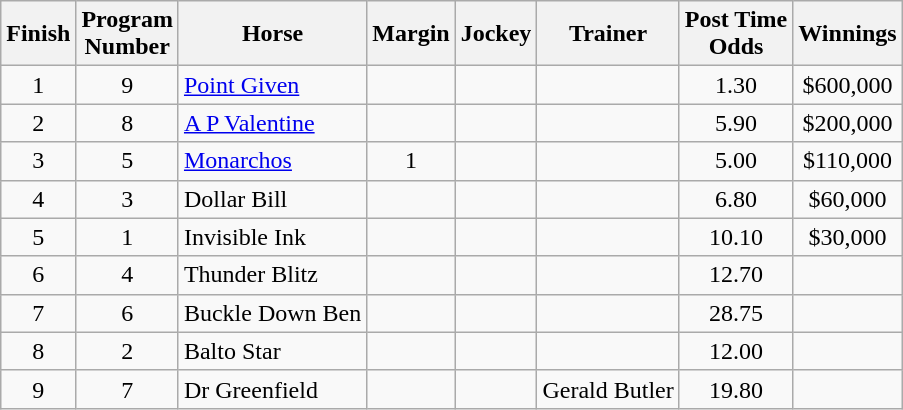<table class="wikitable sortable">
<tr>
<th>Finish</th>
<th>Program<br>Number</th>
<th>Horse</th>
<th>Margin</th>
<th>Jockey</th>
<th>Trainer</th>
<th>Post Time<br>Odds</th>
<th>Winnings</th>
</tr>
<tr>
<td align=center>1</td>
<td align=center>9</td>
<td><a href='#'>Point Given</a></td>
<td align=center></td>
<td></td>
<td></td>
<td align=center>1.30</td>
<td align=center>$600,000</td>
</tr>
<tr>
<td align=center>2</td>
<td align=center>8</td>
<td><a href='#'>A P Valentine</a></td>
<td align=center></td>
<td></td>
<td></td>
<td align=center>5.90</td>
<td align=center>$200,000</td>
</tr>
<tr>
<td align=center>3</td>
<td align=center>5</td>
<td><a href='#'>Monarchos</a></td>
<td align=center>1</td>
<td></td>
<td></td>
<td align=center>5.00</td>
<td align=center>$110,000</td>
</tr>
<tr>
<td align=center>4</td>
<td align=center>3</td>
<td>Dollar Bill</td>
<td align=center></td>
<td></td>
<td></td>
<td align=center>6.80</td>
<td align=center>$60,000</td>
</tr>
<tr>
<td align=center>5</td>
<td align=center>1</td>
<td>Invisible Ink</td>
<td align=center></td>
<td></td>
<td></td>
<td align=center>10.10</td>
<td align=center>$30,000</td>
</tr>
<tr>
<td align=center>6</td>
<td align=center>4</td>
<td>Thunder Blitz</td>
<td align=center></td>
<td></td>
<td></td>
<td align=center>12.70</td>
<td align=center></td>
</tr>
<tr>
<td align=center>7</td>
<td align=center>6</td>
<td>Buckle Down Ben</td>
<td align=center></td>
<td></td>
<td></td>
<td align=center>28.75</td>
<td align=center></td>
</tr>
<tr>
<td align=center>8</td>
<td align=center>2</td>
<td>Balto Star</td>
<td align=center></td>
<td></td>
<td></td>
<td align=center>12.00</td>
<td align=center></td>
</tr>
<tr>
<td align=center>9</td>
<td align=center>7</td>
<td>Dr Greenfield</td>
<td align=center></td>
<td></td>
<td>Gerald Butler</td>
<td align=center>19.80</td>
<td align=center></td>
</tr>
</table>
